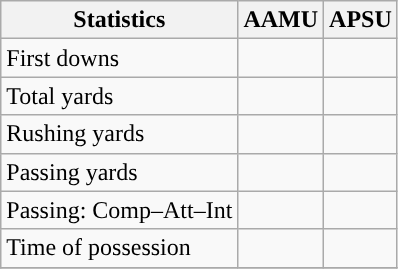<table class="wikitable" style="float: left;">
<tr>
<th>Statistics</th>
<th>AAMU</th>
<th>APSU</th>
</tr>
<tr>
<td>First downs</td>
<td></td>
<td></td>
</tr>
<tr>
<td>Total yards</td>
<td></td>
<td></td>
</tr>
<tr>
<td>Rushing yards</td>
<td></td>
<td></td>
</tr>
<tr>
<td>Passing yards</td>
<td></td>
<td></td>
</tr>
<tr>
<td>Passing: Comp–Att–Int</td>
<td></td>
<td></td>
</tr>
<tr>
<td>Time of possession</td>
<td></td>
<td></td>
</tr>
<tr>
</tr>
</table>
